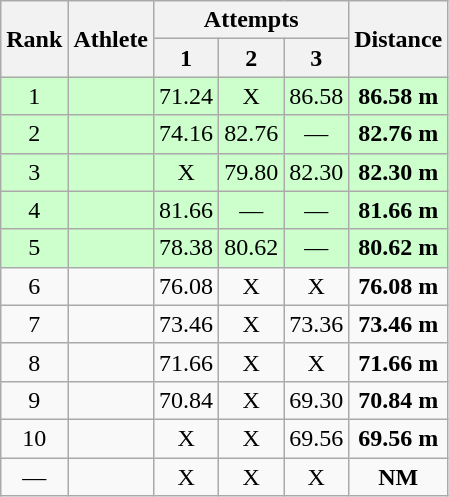<table class="wikitable sortable" style="text-align:center">
<tr>
<th rowspan="2">Rank</th>
<th rowspan="2">Athlete</th>
<th colspan="3">Attempts</th>
<th rowspan="2">Distance</th>
</tr>
<tr>
<th>1</th>
<th>2</th>
<th>3</th>
</tr>
<tr style="background:#ccffcc;">
<td>1</td>
<td align=left></td>
<td>71.24</td>
<td>X</td>
<td>86.58</td>
<td><strong>86.58 m</strong></td>
</tr>
<tr style="background:#ccffcc;">
<td>2</td>
<td align=left></td>
<td>74.16</td>
<td>82.76</td>
<td>—</td>
<td><strong>82.76 m</strong></td>
</tr>
<tr style="background:#ccffcc;">
<td>3</td>
<td align=left></td>
<td>X</td>
<td>79.80</td>
<td>82.30</td>
<td><strong>82.30 m</strong></td>
</tr>
<tr style="background:#ccffcc;">
<td>4</td>
<td align=left></td>
<td>81.66</td>
<td>—</td>
<td>—</td>
<td><strong>81.66 m</strong></td>
</tr>
<tr style="background:#ccffcc;">
<td>5</td>
<td align=left></td>
<td>78.38</td>
<td>80.62</td>
<td>—</td>
<td><strong>80.62 m</strong></td>
</tr>
<tr>
<td>6</td>
<td align=left></td>
<td>76.08</td>
<td>X</td>
<td>X</td>
<td><strong>76.08 m</strong></td>
</tr>
<tr>
<td>7</td>
<td align=left></td>
<td>73.46</td>
<td>X</td>
<td>73.36</td>
<td><strong>73.46 m</strong></td>
</tr>
<tr>
<td>8</td>
<td align=left></td>
<td>71.66</td>
<td>X</td>
<td>X</td>
<td><strong>71.66 m</strong></td>
</tr>
<tr>
<td>9</td>
<td align=left></td>
<td>70.84</td>
<td>X</td>
<td>69.30</td>
<td><strong>70.84 m</strong></td>
</tr>
<tr>
<td>10</td>
<td align=left></td>
<td>X</td>
<td>X</td>
<td>69.56</td>
<td><strong>69.56 m</strong></td>
</tr>
<tr>
<td>—</td>
<td align=left></td>
<td>X</td>
<td>X</td>
<td>X</td>
<td><strong>NM</strong></td>
</tr>
</table>
